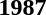<table>
<tr>
<td><strong>1987</strong><br></td>
</tr>
</table>
